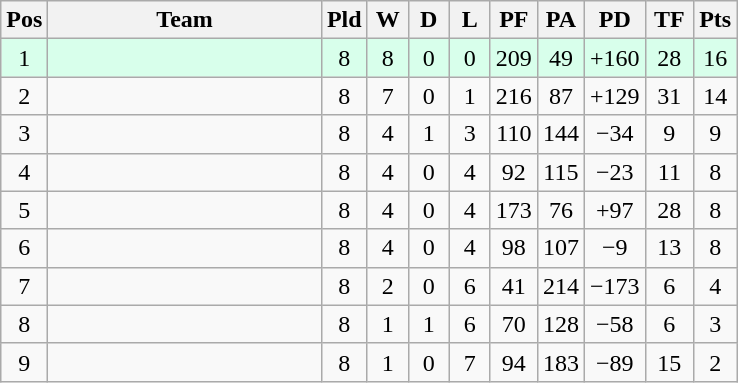<table class="wikitable" style="text-align:center">
<tr>
<th width=20 abbr="Position">Pos</th>
<th width=175>Team</th>
<th width=20 abbr="Played">Pld</th>
<th width=20 abbr="Won">W</th>
<th width=20 abbr="Drawn">D</th>
<th width=20 abbr="Lost">L</th>
<th width=20 abbr="Points for">PF</th>
<th width=20 abbr="Points against">PA</th>
<th width=25 abbr="Points difference">PD</th>
<th width=25 abbr="Tries for">TF</th>
<th width=20 abbr="Points">Pts</th>
</tr>
<tr style="background:#d8ffeb">
<td>1</td>
<td style="text-align:left"></td>
<td>8</td>
<td>8</td>
<td>0</td>
<td>0</td>
<td>209</td>
<td>49</td>
<td>+160</td>
<td>28</td>
<td>16</td>
</tr>
<tr>
<td>2</td>
<td style="text-align:left"></td>
<td>8</td>
<td>7</td>
<td>0</td>
<td>1</td>
<td>216</td>
<td>87</td>
<td>+129</td>
<td>31</td>
<td>14</td>
</tr>
<tr>
<td>3</td>
<td style="text-align:left"></td>
<td>8</td>
<td>4</td>
<td>1</td>
<td>3</td>
<td>110</td>
<td>144</td>
<td>−34</td>
<td>9</td>
<td>9</td>
</tr>
<tr>
<td>4</td>
<td style="text-align:left"></td>
<td>8</td>
<td>4</td>
<td>0</td>
<td>4</td>
<td>92</td>
<td>115</td>
<td>−23</td>
<td>11</td>
<td>8</td>
</tr>
<tr>
<td>5</td>
<td style="text-align:left"></td>
<td>8</td>
<td>4</td>
<td>0</td>
<td>4</td>
<td>173</td>
<td>76</td>
<td>+97</td>
<td>28</td>
<td>8</td>
</tr>
<tr>
<td>6</td>
<td style="text-align:left"></td>
<td>8</td>
<td>4</td>
<td>0</td>
<td>4</td>
<td>98</td>
<td>107</td>
<td>−9</td>
<td>13</td>
<td>8</td>
</tr>
<tr>
<td>7</td>
<td style="text-align:left"></td>
<td>8</td>
<td>2</td>
<td>0</td>
<td>6</td>
<td>41</td>
<td>214</td>
<td>−173</td>
<td>6</td>
<td>4</td>
</tr>
<tr>
<td>8</td>
<td style="text-align:left"></td>
<td>8</td>
<td>1</td>
<td>1</td>
<td>6</td>
<td>70</td>
<td>128</td>
<td>−58</td>
<td>6</td>
<td>3</td>
</tr>
<tr>
<td>9</td>
<td style="text-align:left"></td>
<td>8</td>
<td>1</td>
<td>0</td>
<td>7</td>
<td>94</td>
<td>183</td>
<td>−89</td>
<td>15</td>
<td>2</td>
</tr>
</table>
